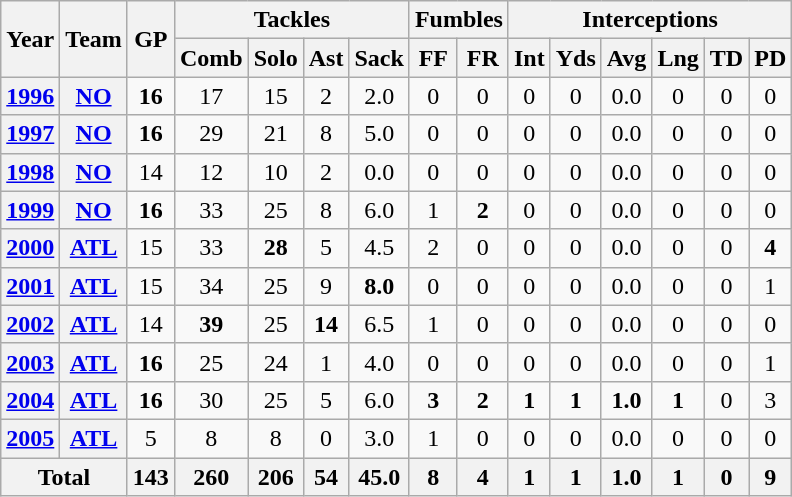<table class="wikitable" style="text-align:center">
<tr>
<th rowspan="2">Year</th>
<th rowspan="2">Team</th>
<th rowspan="2">GP</th>
<th colspan="4">Tackles</th>
<th colspan="2">Fumbles</th>
<th colspan="6">Interceptions</th>
</tr>
<tr>
<th>Comb</th>
<th>Solo</th>
<th>Ast</th>
<th>Sack</th>
<th>FF</th>
<th>FR</th>
<th>Int</th>
<th>Yds</th>
<th>Avg</th>
<th>Lng</th>
<th>TD</th>
<th>PD</th>
</tr>
<tr>
<th><a href='#'>1996</a></th>
<th><a href='#'>NO</a></th>
<td><strong>16</strong></td>
<td>17</td>
<td>15</td>
<td>2</td>
<td>2.0</td>
<td>0</td>
<td>0</td>
<td>0</td>
<td>0</td>
<td>0.0</td>
<td>0</td>
<td>0</td>
<td>0</td>
</tr>
<tr>
<th><a href='#'>1997</a></th>
<th><a href='#'>NO</a></th>
<td><strong>16</strong></td>
<td>29</td>
<td>21</td>
<td>8</td>
<td>5.0</td>
<td>0</td>
<td>0</td>
<td>0</td>
<td>0</td>
<td>0.0</td>
<td>0</td>
<td>0</td>
<td>0</td>
</tr>
<tr>
<th><a href='#'>1998</a></th>
<th><a href='#'>NO</a></th>
<td>14</td>
<td>12</td>
<td>10</td>
<td>2</td>
<td>0.0</td>
<td>0</td>
<td>0</td>
<td>0</td>
<td>0</td>
<td>0.0</td>
<td>0</td>
<td>0</td>
<td>0</td>
</tr>
<tr>
<th><a href='#'>1999</a></th>
<th><a href='#'>NO</a></th>
<td><strong>16</strong></td>
<td>33</td>
<td>25</td>
<td>8</td>
<td>6.0</td>
<td>1</td>
<td><strong>2</strong></td>
<td>0</td>
<td>0</td>
<td>0.0</td>
<td>0</td>
<td>0</td>
<td>0</td>
</tr>
<tr>
<th><a href='#'>2000</a></th>
<th><a href='#'>ATL</a></th>
<td>15</td>
<td>33</td>
<td><strong>28</strong></td>
<td>5</td>
<td>4.5</td>
<td>2</td>
<td>0</td>
<td>0</td>
<td>0</td>
<td>0.0</td>
<td>0</td>
<td>0</td>
<td><strong>4</strong></td>
</tr>
<tr>
<th><a href='#'>2001</a></th>
<th><a href='#'>ATL</a></th>
<td>15</td>
<td>34</td>
<td>25</td>
<td>9</td>
<td><strong>8.0</strong></td>
<td>0</td>
<td>0</td>
<td>0</td>
<td>0</td>
<td>0.0</td>
<td>0</td>
<td>0</td>
<td>1</td>
</tr>
<tr>
<th><a href='#'>2002</a></th>
<th><a href='#'>ATL</a></th>
<td>14</td>
<td><strong>39</strong></td>
<td>25</td>
<td><strong>14</strong></td>
<td>6.5</td>
<td>1</td>
<td>0</td>
<td>0</td>
<td>0</td>
<td>0.0</td>
<td>0</td>
<td>0</td>
<td>0</td>
</tr>
<tr>
<th><a href='#'>2003</a></th>
<th><a href='#'>ATL</a></th>
<td><strong>16</strong></td>
<td>25</td>
<td>24</td>
<td>1</td>
<td>4.0</td>
<td>0</td>
<td>0</td>
<td>0</td>
<td>0</td>
<td>0.0</td>
<td>0</td>
<td>0</td>
<td>1</td>
</tr>
<tr>
<th><a href='#'>2004</a></th>
<th><a href='#'>ATL</a></th>
<td><strong>16</strong></td>
<td>30</td>
<td>25</td>
<td>5</td>
<td>6.0</td>
<td><strong>3</strong></td>
<td><strong>2</strong></td>
<td><strong>1</strong></td>
<td><strong>1</strong></td>
<td><strong>1.0</strong></td>
<td><strong>1</strong></td>
<td>0</td>
<td>3</td>
</tr>
<tr>
<th><a href='#'>2005</a></th>
<th><a href='#'>ATL</a></th>
<td>5</td>
<td>8</td>
<td>8</td>
<td>0</td>
<td>3.0</td>
<td>1</td>
<td>0</td>
<td>0</td>
<td>0</td>
<td>0.0</td>
<td>0</td>
<td>0</td>
<td>0</td>
</tr>
<tr>
<th colspan="2">Total</th>
<th>143</th>
<th>260</th>
<th>206</th>
<th>54</th>
<th>45.0</th>
<th>8</th>
<th>4</th>
<th>1</th>
<th>1</th>
<th>1.0</th>
<th>1</th>
<th>0</th>
<th>9</th>
</tr>
</table>
